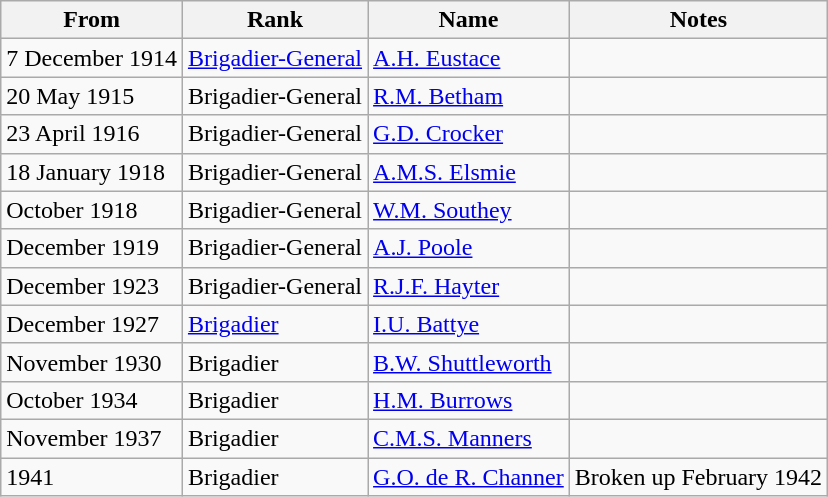<table class="wikitable">
<tr>
<th>From</th>
<th>Rank</th>
<th>Name</th>
<th>Notes</th>
</tr>
<tr>
<td>7 December 1914</td>
<td><a href='#'>Brigadier-General</a></td>
<td><a href='#'>A.H. Eustace</a></td>
<td></td>
</tr>
<tr>
<td>20 May 1915</td>
<td>Brigadier-General</td>
<td><a href='#'>R.M. Betham</a></td>
<td></td>
</tr>
<tr>
<td>23 April 1916</td>
<td>Brigadier-General</td>
<td><a href='#'>G.D. Crocker</a></td>
<td></td>
</tr>
<tr>
<td>18 January 1918</td>
<td>Brigadier-General</td>
<td><a href='#'>A.M.S. Elsmie</a></td>
<td></td>
</tr>
<tr>
<td>October 1918</td>
<td>Brigadier-General</td>
<td><a href='#'>W.M. Southey</a></td>
<td></td>
</tr>
<tr>
<td>December 1919</td>
<td>Brigadier-General</td>
<td><a href='#'>A.J. Poole</a></td>
<td></td>
</tr>
<tr>
<td>December 1923</td>
<td>Brigadier-General</td>
<td><a href='#'>R.J.F. Hayter</a></td>
<td></td>
</tr>
<tr>
<td>December 1927</td>
<td><a href='#'>Brigadier</a></td>
<td><a href='#'>I.U. Battye</a></td>
<td></td>
</tr>
<tr>
<td>November 1930</td>
<td>Brigadier</td>
<td><a href='#'>B.W. Shuttleworth</a></td>
<td></td>
</tr>
<tr>
<td>October 1934</td>
<td>Brigadier</td>
<td><a href='#'>H.M. Burrows</a></td>
<td></td>
</tr>
<tr>
<td>November 1937</td>
<td>Brigadier</td>
<td><a href='#'>C.M.S. Manners</a></td>
<td></td>
</tr>
<tr>
<td>1941</td>
<td>Brigadier</td>
<td><a href='#'>G.O. de R. Channer</a></td>
<td>Broken up February 1942</td>
</tr>
</table>
